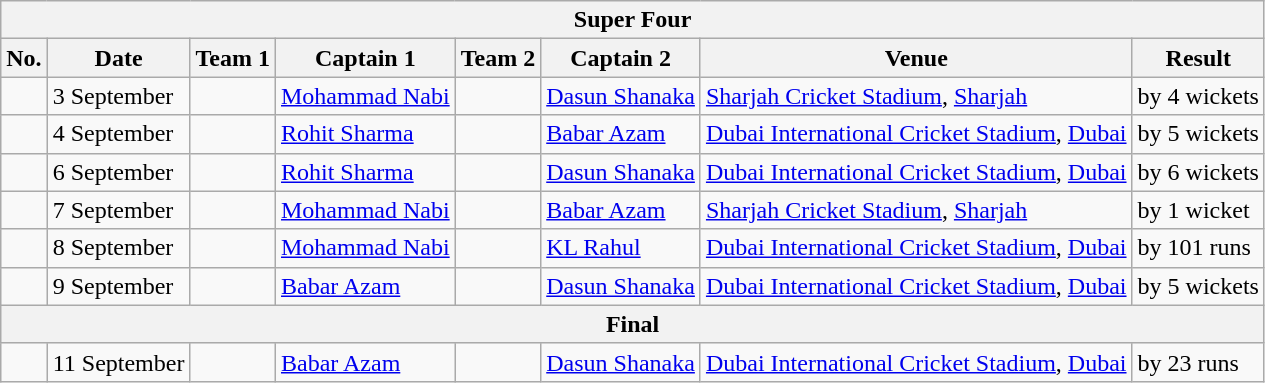<table class="wikitable">
<tr>
<th colspan="8">Super Four</th>
</tr>
<tr>
<th>No.</th>
<th>Date</th>
<th>Team 1</th>
<th>Captain 1</th>
<th>Team 2</th>
<th>Captain 2</th>
<th>Venue</th>
<th>Result</th>
</tr>
<tr>
<td></td>
<td>3 September</td>
<td></td>
<td><a href='#'>Mohammad Nabi</a></td>
<td></td>
<td><a href='#'>Dasun Shanaka</a></td>
<td><a href='#'>Sharjah Cricket Stadium</a>, <a href='#'>Sharjah</a></td>
<td> by 4 wickets</td>
</tr>
<tr>
<td></td>
<td>4 September</td>
<td></td>
<td><a href='#'>Rohit Sharma</a></td>
<td></td>
<td><a href='#'>Babar Azam</a></td>
<td><a href='#'>Dubai International Cricket Stadium</a>, <a href='#'>Dubai</a></td>
<td> by 5 wickets</td>
</tr>
<tr>
<td></td>
<td>6 September</td>
<td></td>
<td><a href='#'>Rohit Sharma</a></td>
<td></td>
<td><a href='#'>Dasun Shanaka</a></td>
<td><a href='#'>Dubai International Cricket Stadium</a>, <a href='#'>Dubai</a></td>
<td> by 6 wickets</td>
</tr>
<tr>
<td></td>
<td>7 September</td>
<td></td>
<td><a href='#'>Mohammad Nabi</a></td>
<td></td>
<td><a href='#'>Babar Azam</a></td>
<td><a href='#'>Sharjah Cricket Stadium</a>, <a href='#'>Sharjah</a></td>
<td> by 1 wicket</td>
</tr>
<tr>
<td></td>
<td>8 September</td>
<td></td>
<td><a href='#'>Mohammad Nabi</a></td>
<td></td>
<td><a href='#'>KL Rahul</a></td>
<td><a href='#'>Dubai International Cricket Stadium</a>, <a href='#'>Dubai</a></td>
<td> by 101 runs</td>
</tr>
<tr>
<td></td>
<td>9 September</td>
<td></td>
<td><a href='#'>Babar Azam</a></td>
<td></td>
<td><a href='#'>Dasun Shanaka</a></td>
<td><a href='#'>Dubai International Cricket Stadium</a>, <a href='#'>Dubai</a></td>
<td> by 5 wickets</td>
</tr>
<tr>
<th colspan="8">Final</th>
</tr>
<tr>
<td></td>
<td>11 September</td>
<td></td>
<td><a href='#'>Babar Azam</a></td>
<td></td>
<td><a href='#'>Dasun Shanaka</a></td>
<td><a href='#'>Dubai International Cricket Stadium</a>, <a href='#'>Dubai</a></td>
<td> by 23 runs</td>
</tr>
</table>
